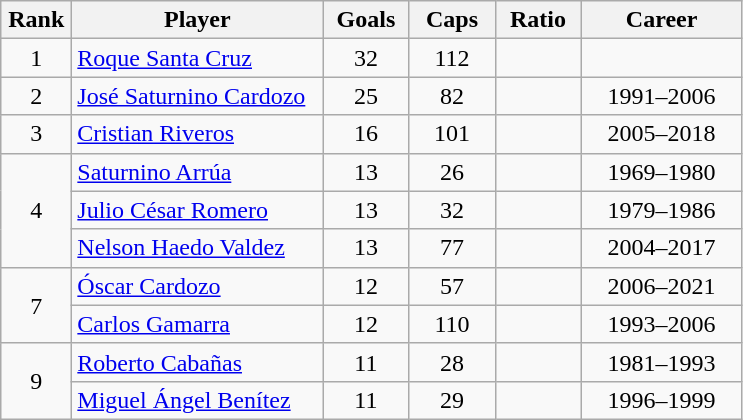<table class="wikitable sortable" style="text-align:center;">
<tr>
<th width=40px>Rank</th>
<th style="width:160px;">Player</th>
<th width=50px>Goals</th>
<th width=50px>Caps</th>
<th width=50px>Ratio</th>
<th style="width:100px;">Career</th>
</tr>
<tr>
<td>1</td>
<td align=left><a href='#'>Roque Santa Cruz</a></td>
<td>32</td>
<td>112</td>
<td></td>
<td></td>
</tr>
<tr>
<td>2</td>
<td align=left><a href='#'>José Saturnino Cardozo</a></td>
<td>25</td>
<td>82</td>
<td></td>
<td>1991–2006</td>
</tr>
<tr>
<td>3</td>
<td align=left><a href='#'>Cristian Riveros</a></td>
<td>16</td>
<td>101</td>
<td></td>
<td>2005–2018</td>
</tr>
<tr>
<td rowspan=3>4</td>
<td align=left><a href='#'>Saturnino Arrúa</a></td>
<td>13</td>
<td>26</td>
<td></td>
<td>1969–1980</td>
</tr>
<tr>
<td align=left><a href='#'>Julio César Romero</a></td>
<td>13</td>
<td>32</td>
<td></td>
<td>1979–1986</td>
</tr>
<tr>
<td align=left><a href='#'>Nelson Haedo Valdez</a></td>
<td>13</td>
<td>77</td>
<td></td>
<td>2004–2017</td>
</tr>
<tr>
<td rowspan=2>7</td>
<td align=left><a href='#'>Óscar Cardozo</a></td>
<td>12</td>
<td>57</td>
<td></td>
<td>2006–2021</td>
</tr>
<tr>
<td align=left><a href='#'>Carlos Gamarra</a></td>
<td>12</td>
<td>110</td>
<td></td>
<td>1993–2006</td>
</tr>
<tr>
<td rowspan=2>9</td>
<td align=left><a href='#'>Roberto Cabañas</a></td>
<td>11</td>
<td>28</td>
<td></td>
<td>1981–1993</td>
</tr>
<tr>
<td align=left><a href='#'>Miguel Ángel Benítez</a></td>
<td>11</td>
<td>29</td>
<td></td>
<td>1996–1999</td>
</tr>
</table>
